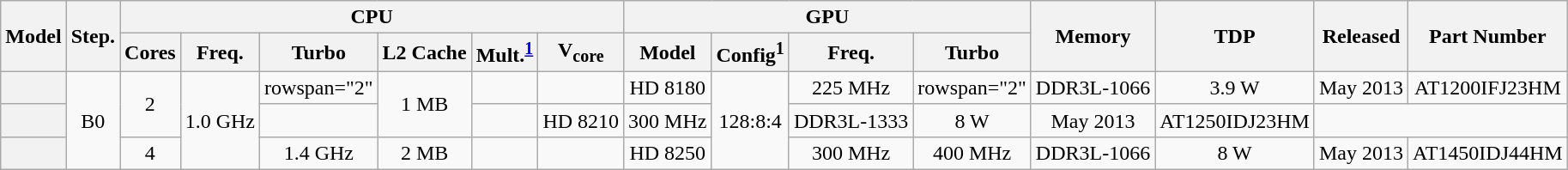<table class="wikitable" style="text-align: center;">
<tr>
<th rowspan="2">Model</th>
<th rowspan="2">Step.</th>
<th colspan="6">CPU</th>
<th colspan="4">GPU</th>
<th rowspan="2">Memory</th>
<th rowspan="2">TDP</th>
<th rowspan="2">Released</th>
<th rowspan="2">Part Number</th>
</tr>
<tr>
<th>Cores</th>
<th>Freq.</th>
<th>Turbo</th>
<th>L2 Cache</th>
<th>Mult.<sup><a href='#'>1</a></sup></th>
<th>V<sub>core</sub></th>
<th>Model</th>
<th>Config<sup>1</sup></th>
<th>Freq.</th>
<th>Turbo</th>
</tr>
<tr>
<th style="text-align: left;"></th>
<td rowspan="3">B0</td>
<td rowspan="2">2</td>
<td rowspan="3">1.0 GHz</td>
<td>rowspan="2" </td>
<td rowspan="2">1 MB</td>
<td></td>
<td></td>
<td>HD 8180</td>
<td rowspan="3">128:8:4</td>
<td>225 MHz</td>
<td>rowspan="2" </td>
<td>DDR3L-1066</td>
<td>3.9 W</td>
<td>May 2013</td>
<td>AT1200IFJ23HM</td>
</tr>
<tr>
<th style="text-align: left;"></th>
<td></td>
<td></td>
<td>HD 8210</td>
<td>300 MHz</td>
<td>DDR3L-1333</td>
<td>8 W</td>
<td>May 2013</td>
<td>AT1250IDJ23HM</td>
</tr>
<tr>
<th style="text-align: left;"></th>
<td>4</td>
<td>1.4 GHz</td>
<td>2 MB</td>
<td></td>
<td></td>
<td>HD 8250</td>
<td>300 MHz</td>
<td>400 MHz</td>
<td>DDR3L-1066</td>
<td>8 W</td>
<td>May 2013</td>
<td>AT1450IDJ44HM</td>
</tr>
</table>
